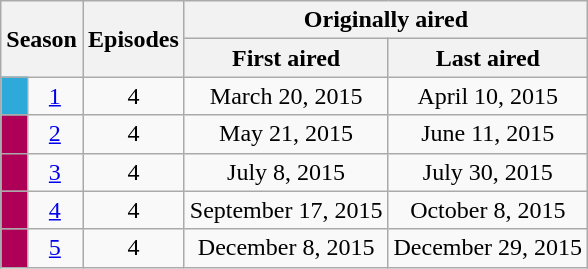<table class="wikitable plainrowheaders" style="text-align:center;">
<tr>
<th colspan="2" rowspan="2">Season</th>
<th rowspan="2">Episodes</th>
<th colspan="2">Originally aired</th>
</tr>
<tr>
<th>First aired</th>
<th>Last aired</th>
</tr>
<tr>
<td bgcolor="2daada"></td>
<td><a href='#'>1</a></td>
<td>4</td>
<td>March 20, 2015</td>
<td>April 10, 2015</td>
</tr>
<tr>
<td bgcolor="AE0057"></td>
<td><a href='#'>2</a></td>
<td>4</td>
<td>May 21, 2015</td>
<td>June 11, 2015</td>
</tr>
<tr>
<td bgcolor="AE0057"></td>
<td><a href='#'>3</a></td>
<td>4</td>
<td>July 8, 2015</td>
<td>July 30, 2015</td>
</tr>
<tr>
<td bgcolor="AE0057"></td>
<td><a href='#'>4</a></td>
<td>4</td>
<td>September 17, 2015</td>
<td>October 8, 2015</td>
</tr>
<tr>
<td bgcolor="AE0057"></td>
<td><a href='#'>5</a></td>
<td>4</td>
<td>December 8, 2015</td>
<td>December 29, 2015</td>
</tr>
</table>
